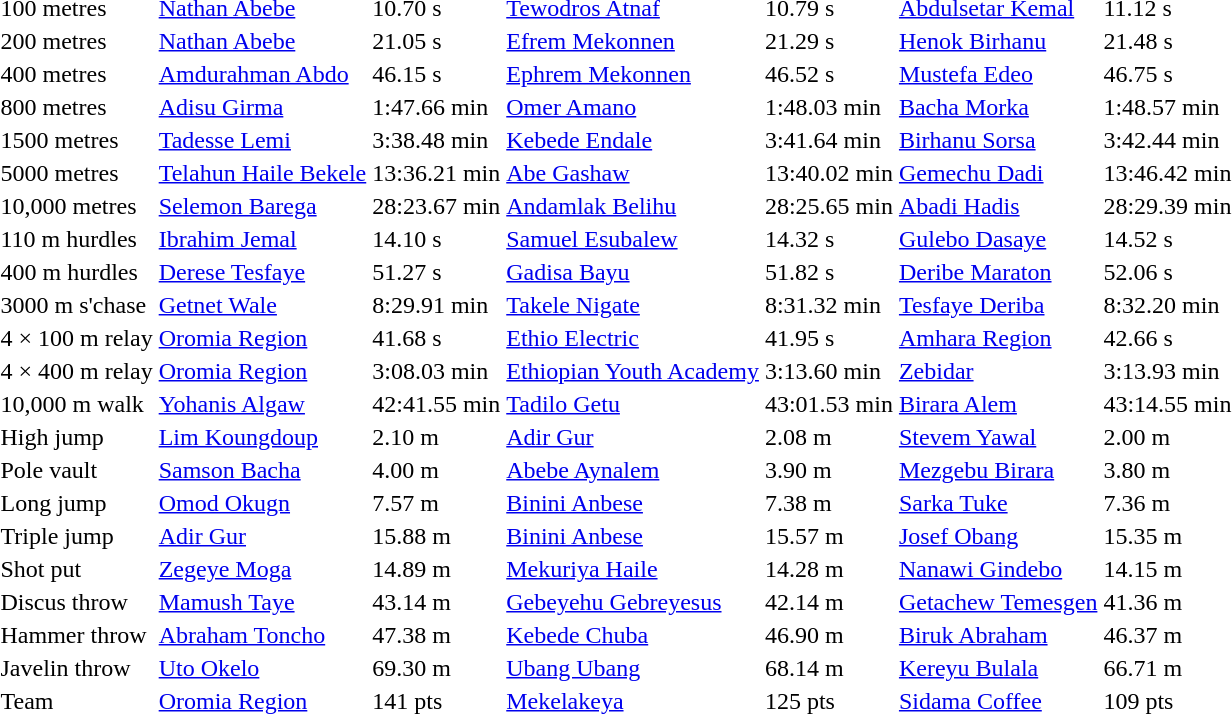<table>
<tr>
<td>100 metres</td>
<td><a href='#'>Nathan Abebe</a></td>
<td>10.70 s</td>
<td><a href='#'>Tewodros Atnaf</a></td>
<td>10.79 s</td>
<td><a href='#'>Abdulsetar Kemal</a></td>
<td>11.12 s</td>
</tr>
<tr>
<td>200 metres</td>
<td><a href='#'>Nathan Abebe</a></td>
<td>21.05 s</td>
<td><a href='#'>Efrem Mekonnen</a></td>
<td>21.29 s</td>
<td><a href='#'>Henok Birhanu</a></td>
<td>21.48 s</td>
</tr>
<tr>
<td>400 metres</td>
<td><a href='#'>Amdurahman Abdo</a></td>
<td>46.15 s</td>
<td><a href='#'>Ephrem Mekonnen</a></td>
<td>46.52 s</td>
<td><a href='#'>Mustefa Edeo</a></td>
<td>46.75 s</td>
</tr>
<tr>
<td>800 metres</td>
<td><a href='#'>Adisu Girma</a></td>
<td>1:47.66 min</td>
<td><a href='#'>Omer Amano</a></td>
<td>1:48.03 min</td>
<td><a href='#'>Bacha Morka</a></td>
<td>1:48.57 min</td>
</tr>
<tr>
<td>1500 metres</td>
<td><a href='#'>Tadesse Lemi</a></td>
<td>3:38.48 min</td>
<td><a href='#'>Kebede Endale</a></td>
<td>3:41.64 min</td>
<td><a href='#'>Birhanu Sorsa</a></td>
<td>3:42.44 min</td>
</tr>
<tr>
<td>5000 metres</td>
<td><a href='#'>Telahun Haile Bekele</a></td>
<td>13:36.21 min</td>
<td><a href='#'>Abe Gashaw</a></td>
<td>13:40.02 min</td>
<td><a href='#'>Gemechu Dadi</a></td>
<td>13:46.42 min</td>
</tr>
<tr>
<td>10,000 metres</td>
<td><a href='#'>Selemon Barega</a></td>
<td>28:23.67 min</td>
<td><a href='#'>Andamlak Belihu</a></td>
<td>28:25.65 min</td>
<td><a href='#'>Abadi Hadis</a></td>
<td>28:29.39 min</td>
</tr>
<tr>
<td>110 m hurdles</td>
<td><a href='#'>Ibrahim Jemal</a></td>
<td>14.10 s</td>
<td><a href='#'>Samuel Esubalew</a></td>
<td>14.32 s</td>
<td><a href='#'>Gulebo Dasaye</a></td>
<td>14.52 s</td>
</tr>
<tr>
<td>400 m hurdles</td>
<td><a href='#'>Derese Tesfaye</a></td>
<td>51.27 s</td>
<td><a href='#'>Gadisa Bayu</a></td>
<td>51.82 s</td>
<td><a href='#'>Deribe Maraton</a></td>
<td>52.06 s</td>
</tr>
<tr>
<td>3000 m s'chase</td>
<td><a href='#'>Getnet Wale</a></td>
<td>8:29.91 min</td>
<td><a href='#'>Takele Nigate</a></td>
<td>8:31.32 min</td>
<td><a href='#'>Tesfaye Deriba</a></td>
<td>8:32.20 min</td>
</tr>
<tr>
<td>4 × 100 m relay</td>
<td><a href='#'>Oromia Region</a></td>
<td>41.68 s</td>
<td><a href='#'>Ethio Electric</a></td>
<td>41.95 s</td>
<td><a href='#'>Amhara Region</a></td>
<td>42.66 s</td>
</tr>
<tr>
<td>4 × 400 m relay</td>
<td><a href='#'>Oromia Region</a></td>
<td>3:08.03 min</td>
<td><a href='#'>Ethiopian Youth Academy</a></td>
<td>3:13.60 min</td>
<td><a href='#'>Zebidar</a></td>
<td>3:13.93 min</td>
</tr>
<tr>
<td>10,000 m walk</td>
<td><a href='#'>Yohanis Algaw</a></td>
<td>42:41.55 min</td>
<td><a href='#'>Tadilo Getu</a></td>
<td>43:01.53 min</td>
<td><a href='#'>Birara Alem</a></td>
<td>43:14.55 min</td>
</tr>
<tr>
<td>High jump</td>
<td><a href='#'>Lim Koungdoup</a></td>
<td>2.10 m</td>
<td><a href='#'>Adir Gur</a></td>
<td>2.08 m</td>
<td><a href='#'>Stevem Yawal</a></td>
<td>2.00 m</td>
</tr>
<tr>
<td>Pole vault</td>
<td><a href='#'>Samson Bacha</a></td>
<td>4.00 m</td>
<td><a href='#'>Abebe Aynalem</a></td>
<td>3.90 m</td>
<td><a href='#'>Mezgebu Birara</a></td>
<td>3.80 m</td>
</tr>
<tr>
<td>Long jump</td>
<td><a href='#'>Omod Okugn</a></td>
<td>7.57 m</td>
<td><a href='#'>Binini Anbese</a></td>
<td>7.38 m</td>
<td><a href='#'>Sarka Tuke</a></td>
<td>7.36 m</td>
</tr>
<tr>
<td>Triple jump</td>
<td><a href='#'>Adir Gur</a></td>
<td>15.88 m</td>
<td><a href='#'>Binini Anbese</a></td>
<td>15.57 m</td>
<td><a href='#'>Josef Obang</a></td>
<td>15.35 m</td>
</tr>
<tr>
<td>Shot put</td>
<td><a href='#'>Zegeye Moga</a></td>
<td>14.89 m</td>
<td><a href='#'>Mekuriya Haile</a></td>
<td>14.28 m</td>
<td><a href='#'>Nanawi Gindebo</a></td>
<td>14.15 m</td>
</tr>
<tr>
<td>Discus throw</td>
<td><a href='#'>Mamush Taye</a></td>
<td>43.14 m</td>
<td><a href='#'>Gebeyehu Gebreyesus</a></td>
<td>42.14 m</td>
<td><a href='#'>Getachew Temesgen</a></td>
<td>41.36 m</td>
</tr>
<tr>
<td>Hammer throw</td>
<td><a href='#'>Abraham Toncho</a></td>
<td>47.38 m</td>
<td><a href='#'>Kebede Chuba</a></td>
<td>46.90 m</td>
<td><a href='#'>Biruk Abraham</a></td>
<td>46.37 m</td>
</tr>
<tr>
<td>Javelin throw</td>
<td><a href='#'>Uto Okelo</a></td>
<td>69.30 m</td>
<td><a href='#'>Ubang Ubang</a></td>
<td>68.14 m</td>
<td><a href='#'>Kereyu Bulala</a></td>
<td>66.71 m</td>
</tr>
<tr>
<td>Team</td>
<td><a href='#'>Oromia Region</a></td>
<td>141 pts</td>
<td><a href='#'>Mekelakeya</a></td>
<td>125 pts</td>
<td><a href='#'>Sidama Coffee</a></td>
<td>109 pts</td>
</tr>
</table>
